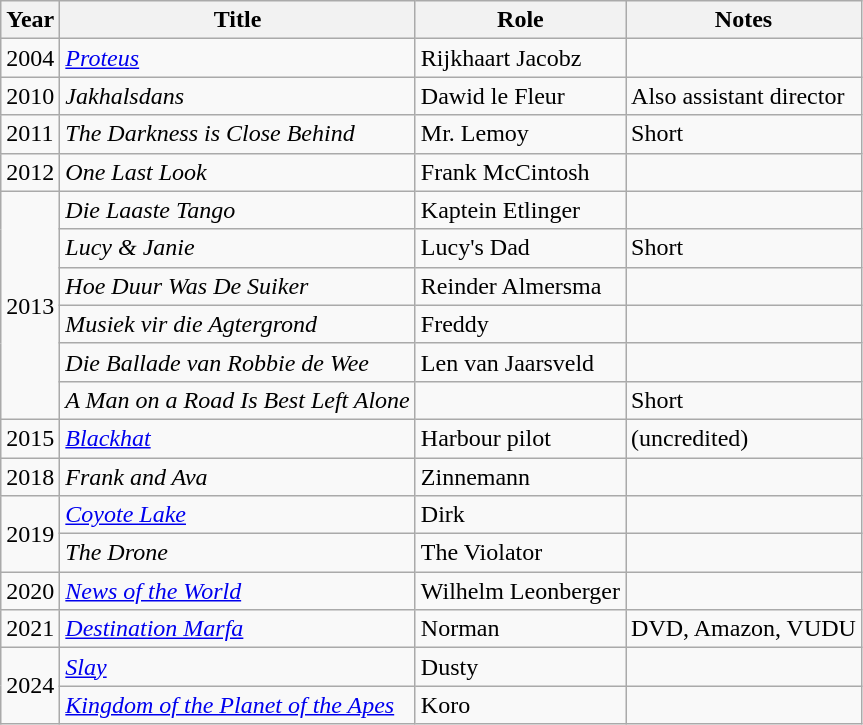<table class="wikitable sortable">
<tr>
<th>Year</th>
<th>Title</th>
<th>Role</th>
<th class="unsortable">Notes</th>
</tr>
<tr>
<td>2004</td>
<td><em><a href='#'>Proteus</a></em></td>
<td>Rijkhaart Jacobz</td>
<td></td>
</tr>
<tr>
<td>2010</td>
<td><em>Jakhalsdans</em></td>
<td>Dawid le Fleur</td>
<td>Also assistant director</td>
</tr>
<tr>
<td>2011</td>
<td><em>The Darkness is Close Behind</em></td>
<td>Mr. Lemoy</td>
<td>Short</td>
</tr>
<tr>
<td>2012</td>
<td><em>One Last Look</em></td>
<td>Frank McCintosh</td>
<td></td>
</tr>
<tr>
<td rowspan=6>2013</td>
<td><em>Die Laaste Tango</em></td>
<td>Kaptein Etlinger</td>
<td></td>
</tr>
<tr>
<td><em>Lucy & Janie</em></td>
<td>Lucy's Dad</td>
<td>Short</td>
</tr>
<tr>
<td><em>Hoe Duur Was De Suiker</em></td>
<td>Reinder Almersma</td>
<td></td>
</tr>
<tr>
<td><em>Musiek vir die Agtergrond</em></td>
<td>Freddy</td>
<td></td>
</tr>
<tr>
<td><em>Die Ballade van Robbie de Wee</em></td>
<td>Len van Jaarsveld</td>
<td></td>
</tr>
<tr>
<td><em>A Man on a Road Is Best Left Alone</em></td>
<td></td>
<td>Short</td>
</tr>
<tr>
<td>2015</td>
<td><em><a href='#'>Blackhat</a></em></td>
<td>Harbour pilot</td>
<td>(uncredited)</td>
</tr>
<tr>
<td>2018</td>
<td><em>Frank and Ava</em></td>
<td>Zinnemann</td>
<td></td>
</tr>
<tr>
<td rowspan=2>2019</td>
<td><em><a href='#'>Coyote Lake</a></em></td>
<td>Dirk</td>
<td></td>
</tr>
<tr>
<td><em>The Drone</em></td>
<td>The Violator</td>
<td></td>
</tr>
<tr>
<td>2020</td>
<td><em><a href='#'>News of the World</a></em></td>
<td>Wilhelm Leonberger</td>
<td></td>
</tr>
<tr>
<td>2021</td>
<td><em><a href='#'>Destination Marfa</a></em></td>
<td>Norman</td>
<td>DVD, Amazon, VUDU</td>
</tr>
<tr>
<td rowspan=2>2024</td>
<td><em><a href='#'>Slay</a></em></td>
<td>Dusty</td>
<td></td>
</tr>
<tr>
<td><em><a href='#'>Kingdom of the Planet of the Apes</a></em></td>
<td>Koro</td>
<td></td>
</tr>
</table>
